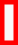<table class="wikitable" style="border: 3px solid red">
<tr>
<td><br></td>
</tr>
</table>
